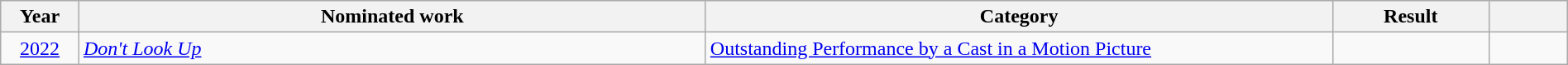<table class="wikitable" style="width:100%;">
<tr>
<th style="width:5%;">Year</th>
<th style="width:40%;">Nominated work</th>
<th style="width:40%;">Category</th>
<th style="width:10%;">Result</th>
<th style="width:5%;"></th>
</tr>
<tr>
<td style="text-align:center;"><a href='#'>2022</a></td>
<td><em><a href='#'>Don't Look Up</a></em></td>
<td><a href='#'>Outstanding Performance by a Cast in a Motion Picture</a> </td>
<td></td>
<td style="text-align:center;"></td>
</tr>
</table>
